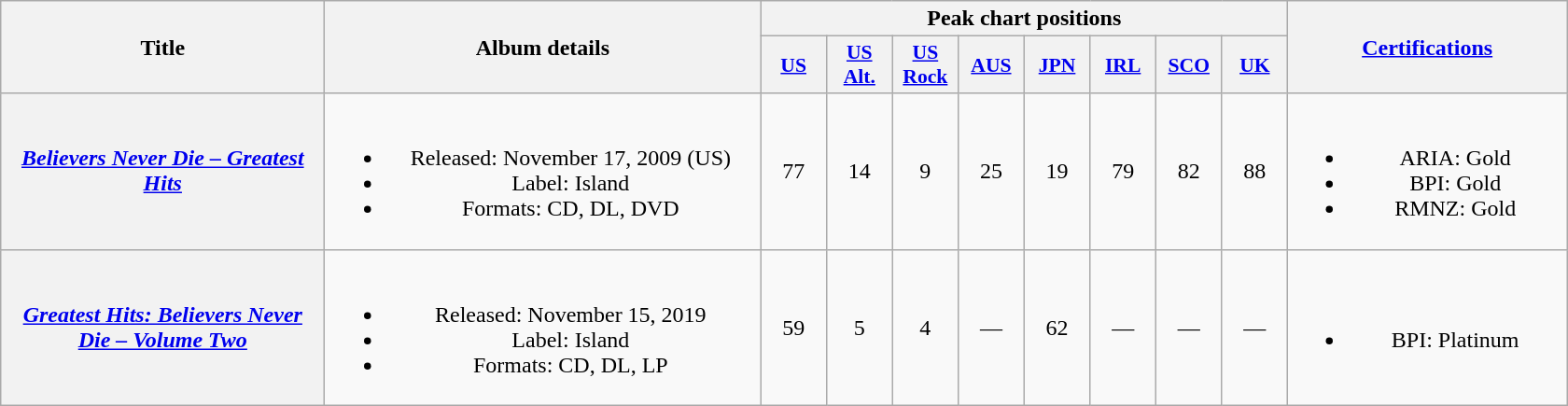<table class="wikitable plainrowheaders" style="text-align:center;">
<tr>
<th scope="col" rowspan="2" style="width:14em;">Title</th>
<th scope="col" rowspan="2" style="width:19em;">Album details</th>
<th scope="col" colspan="8">Peak chart positions</th>
<th scope="col" rowspan="2" style="width:12em;"><a href='#'>Certifications</a></th>
</tr>
<tr>
<th scope="col" style="width:2.8em;font-size:90%;"><a href='#'>US</a><br></th>
<th scope="col" style="width:2.8em;font-size:90%;"><a href='#'>US<br>Alt.</a><br></th>
<th scope="col" style="width:2.8em;font-size:90%;"><a href='#'>US<br>Rock</a><br></th>
<th scope="col" style="width:2.8em;font-size:90%;"><a href='#'>AUS</a><br></th>
<th scope="col" style="width:2.8em;font-size:90%;"><a href='#'>JPN</a><br></th>
<th scope="col" style="width:2.8em;font-size:90%;"><a href='#'>IRL</a><br></th>
<th scope="col" style="width:2.8em;font-size:90%;"><a href='#'>SCO</a><br></th>
<th scope="col" style="width:2.8em;font-size:90%;"><a href='#'>UK</a><br></th>
</tr>
<tr>
<th scope="row"><em><a href='#'>Believers Never Die – Greatest Hits</a></em></th>
<td><br><ul><li>Released: November 17, 2009 <span>(US)</span></li><li>Label: Island</li><li>Formats: CD, DL, DVD</li></ul></td>
<td>77</td>
<td>14</td>
<td>9</td>
<td>25</td>
<td>19</td>
<td>79</td>
<td>82</td>
<td>88</td>
<td><br><ul><li>ARIA: Gold</li><li>BPI: Gold</li><li>RMNZ: Gold</li></ul></td>
</tr>
<tr>
<th scope="row"><em><a href='#'>Greatest Hits: Believers Never Die – Volume Two</a></em></th>
<td><br><ul><li>Released: November 15, 2019</li><li>Label: Island</li><li>Formats: CD, DL, LP</li></ul></td>
<td>59</td>
<td>5</td>
<td>4</td>
<td>—</td>
<td>62</td>
<td>—</td>
<td>—</td>
<td>—</td>
<td><br><ul><li>BPI: Platinum</li></ul></td>
</tr>
</table>
